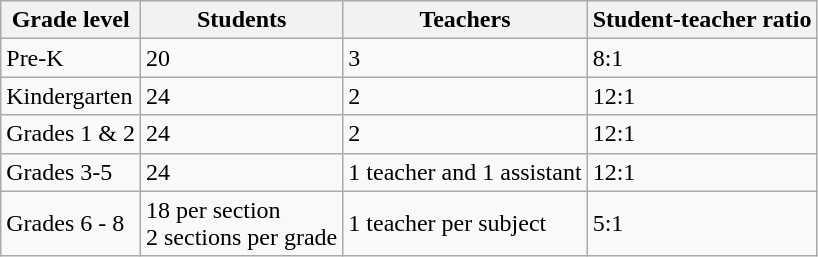<table class="wikitable" border="1">
<tr>
<th>Grade level</th>
<th>Students</th>
<th>Teachers</th>
<th>Student-teacher ratio</th>
</tr>
<tr>
<td>Pre-K</td>
<td>20</td>
<td>3</td>
<td>8:1</td>
</tr>
<tr>
<td>Kindergarten</td>
<td>24</td>
<td>2</td>
<td>12:1</td>
</tr>
<tr>
<td>Grades 1 & 2</td>
<td>24</td>
<td>2</td>
<td>12:1</td>
</tr>
<tr>
<td>Grades 3-5</td>
<td>24</td>
<td>1 teacher and 1 assistant</td>
<td>12:1</td>
</tr>
<tr>
<td>Grades 6 - 8</td>
<td>18 per section<br>2 sections per grade</td>
<td>1 teacher per subject</td>
<td>5:1</td>
</tr>
</table>
